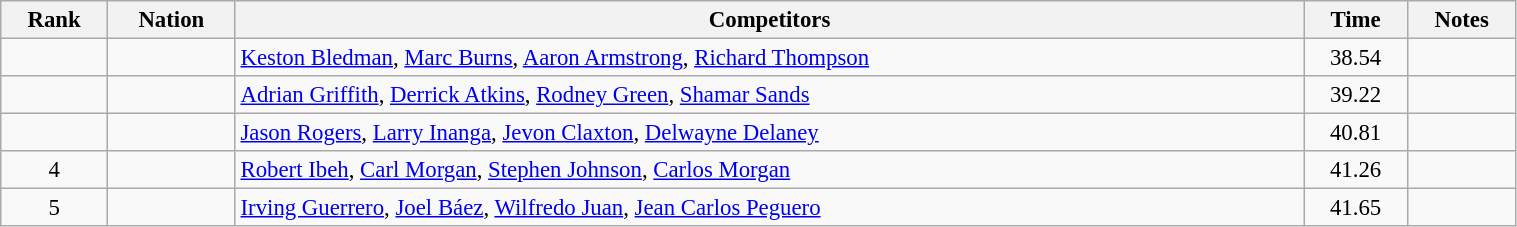<table class="wikitable sortable" width=80% style="text-align:center; font-size:95%">
<tr>
<th>Rank</th>
<th>Nation</th>
<th>Competitors</th>
<th>Time</th>
<th>Notes</th>
</tr>
<tr>
<td></td>
<td align=left></td>
<td align=left><a href='#'>Keston Bledman</a>, <a href='#'>Marc Burns</a>, <a href='#'>Aaron Armstrong</a>, <a href='#'>Richard Thompson</a></td>
<td>38.54</td>
<td></td>
</tr>
<tr>
<td></td>
<td align=left></td>
<td align=left><a href='#'>Adrian Griffith</a>, <a href='#'>Derrick Atkins</a>, <a href='#'>Rodney Green</a>, <a href='#'>Shamar Sands</a></td>
<td>39.22</td>
<td></td>
</tr>
<tr>
<td></td>
<td align=left></td>
<td align=left><a href='#'>Jason Rogers</a>, <a href='#'>Larry Inanga</a>, <a href='#'>Jevon Claxton</a>, <a href='#'>Delwayne Delaney</a></td>
<td>40.81</td>
<td></td>
</tr>
<tr>
<td>4</td>
<td align=left></td>
<td align=left><a href='#'>Robert Ibeh</a>, <a href='#'>Carl Morgan</a>, <a href='#'>Stephen Johnson</a>, <a href='#'>Carlos Morgan</a></td>
<td>41.26</td>
<td></td>
</tr>
<tr>
<td>5</td>
<td align=left></td>
<td align=left><a href='#'>Irving Guerrero</a>, <a href='#'>Joel Báez</a>, <a href='#'>Wilfredo Juan</a>, <a href='#'>Jean Carlos Peguero</a></td>
<td>41.65</td>
<td></td>
</tr>
</table>
